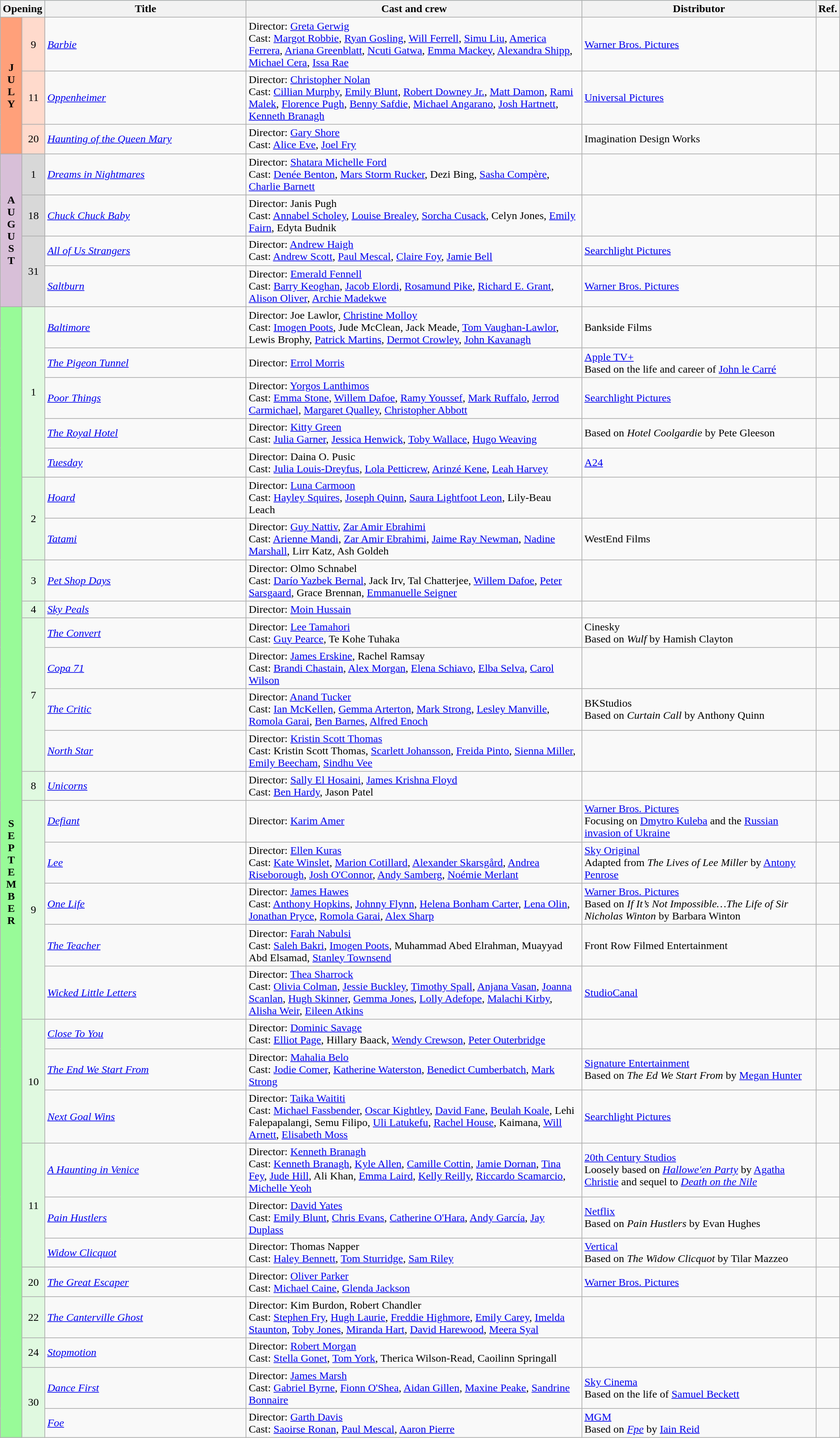<table class="wikitable">
<tr style="background:#b0e0e6; text-align:center;">
<th colspan="2">Opening</th>
<th style="width:24%;">Title</th>
<th style="width:40%;">Cast and crew</th>
<th>Distributor</th>
<th style="width:2%;">Ref.</th>
</tr>
<tr>
<th rowspan="3" style="text-align:center; background:#ffa07a; textcolor:#000;">J<br>U<br>L<br>Y<br></th>
<td rowspan="1" style="text-align:center; background:#ffdacc;">9</td>
<td><em><a href='#'>Barbie</a></em></td>
<td>Director: <a href='#'>Greta Gerwig</a> <br> Cast: <a href='#'>Margot Robbie</a>, <a href='#'>Ryan Gosling</a>, <a href='#'>Will Ferrell</a>, <a href='#'>Simu Liu</a>, <a href='#'>America Ferrera</a>, <a href='#'>Ariana Greenblatt</a>, <a href='#'>Ncuti Gatwa</a>, <a href='#'>Emma Mackey</a>, <a href='#'>Alexandra Shipp</a>, <a href='#'>Michael Cera</a>, <a href='#'>Issa Rae</a></td>
<td><a href='#'>Warner Bros. Pictures</a></td>
<td style="text-align:center"></td>
</tr>
<tr>
<td rowspan="1" style="text-align:center; background:#ffdacc;">11</td>
<td><em><a href='#'>Oppenheimer</a></em></td>
<td>Director: <a href='#'>Christopher Nolan</a> <br> Cast: <a href='#'>Cillian Murphy</a>, <a href='#'>Emily Blunt</a>, <a href='#'>Robert Downey Jr.</a>, <a href='#'>Matt Damon</a>, <a href='#'>Rami Malek</a>, <a href='#'>Florence Pugh</a>, <a href='#'>Benny Safdie</a>, <a href='#'>Michael Angarano</a>, <a href='#'>Josh Hartnett</a>, <a href='#'>Kenneth Branagh</a></td>
<td><a href='#'>Universal Pictures</a></td>
<td style="text-align:center"></td>
</tr>
<tr>
<td rowspan="1" style="text-align:center; background:#ffdacc;">20</td>
<td><em><a href='#'>Haunting of the Queen Mary</a></em></td>
<td>Director: <a href='#'>Gary Shore</a> <br> Cast: <a href='#'>Alice Eve</a>, <a href='#'>Joel Fry</a></td>
<td>Imagination Design Works</td>
<td style="text-align:center"></td>
</tr>
<tr>
<th rowspan="4" style="text-align:center; background:thistle; textcolor:#000;">A<br>U<br>G<br>U<br>S<br>T</th>
<td rowspan="1" style="text-align:center; background:#d8d8d8;">1</td>
<td><em><a href='#'>Dreams in Nightmares</a></em></td>
<td>Director: <a href='#'>Shatara Michelle Ford</a> <br> Cast: <a href='#'>Denée Benton</a>, <a href='#'>Mars Storm Rucker</a>, Dezi Bing, <a href='#'>Sasha Compère</a>, <a href='#'>Charlie Barnett</a></td>
<td></td>
<td></td>
</tr>
<tr>
<td rowspan="1" style="text-align:center; background:#d8d8d8;">18</td>
<td><em><a href='#'>Chuck Chuck Baby</a></em></td>
<td>Director: Janis Pugh <br> Cast: <a href='#'>Annabel Scholey</a>, <a href='#'>Louise Brealey</a>, <a href='#'>Sorcha Cusack</a>, Celyn Jones, <a href='#'>Emily Fairn</a>, Edyta Budnik</td>
<td></td>
<td style="text-align:center"></td>
</tr>
<tr>
<td rowspan="2" style="text-align:center; background:#d8d8d8;">31</td>
<td><em><a href='#'>All of Us Strangers</a></em></td>
<td>Director: <a href='#'>Andrew Haigh</a> <br> Cast: <a href='#'>Andrew Scott</a>, <a href='#'>Paul Mescal</a>, <a href='#'>Claire Foy</a>, <a href='#'>Jamie Bell</a></td>
<td><a href='#'>Searchlight Pictures</a></td>
<td style="text-align:center"></td>
</tr>
<tr>
<td><em><a href='#'>Saltburn</a></em></td>
<td>Director: <a href='#'>Emerald Fennell</a> <br> Cast: <a href='#'>Barry Keoghan</a>, <a href='#'>Jacob Elordi</a>, <a href='#'>Rosamund Pike</a>, <a href='#'>Richard E. Grant</a>, <a href='#'>Alison Oliver</a>, <a href='#'>Archie Madekwe</a></td>
<td><a href='#'>Warner Bros. Pictures</a></td>
<td style="text-align:center"></td>
</tr>
<tr>
<th rowspan="30" style="text-align:center; background:#98fb98; textcolor:#000;">S<br>E<br>P<br>T<br>E<br>M<br>B<br>E<br>R</th>
<td rowspan="5" style="text-align:center; background:#e0f9e0;">1</td>
<td><em><a href='#'>Baltimore</a></em></td>
<td>Director: Joe Lawlor, <a href='#'>Christine Molloy</a> <br> Cast: <a href='#'>Imogen Poots</a>, Jude McClean, Jack Meade, <a href='#'>Tom Vaughan-Lawlor</a>, Lewis Brophy, <a href='#'>Patrick Martins</a>, <a href='#'>Dermot Crowley</a>, <a href='#'>John Kavanagh</a></td>
<td>Bankside Films</td>
<td></td>
</tr>
<tr>
<td><em><a href='#'>The Pigeon Tunnel</a></em></td>
<td>Director: <a href='#'>Errol Morris</a></td>
<td><a href='#'>Apple TV+</a> <br> Based on the life and career of <a href='#'>John le Carré</a></td>
<td style="text-align:center"></td>
</tr>
<tr>
<td><em><a href='#'>Poor Things</a></em></td>
<td>Director: <a href='#'>Yorgos Lanthimos</a> <br> Cast: <a href='#'>Emma Stone</a>, <a href='#'>Willem Dafoe</a>, <a href='#'>Ramy Youssef</a>, <a href='#'>Mark Ruffalo</a>, <a href='#'>Jerrod Carmichael</a>, <a href='#'>Margaret Qualley</a>, <a href='#'>Christopher Abbott</a></td>
<td><a href='#'>Searchlight Pictures</a></td>
<td style="text-align:center"></td>
</tr>
<tr>
<td><em><a href='#'>The Royal Hotel</a></em></td>
<td>Director: <a href='#'>Kitty Green</a> <br> Cast: <a href='#'>Julia Garner</a>, <a href='#'>Jessica Henwick</a>, <a href='#'>Toby Wallace</a>, <a href='#'>Hugo Weaving</a></td>
<td>Based on <em>Hotel Coolgardie</em> by Pete Gleeson</td>
<td></td>
</tr>
<tr>
<td><em><a href='#'>Tuesday</a></em></td>
<td>Director: Daina O. Pusic <br> Cast: <a href='#'>Julia Louis-Dreyfus</a>, <a href='#'>Lola Petticrew</a>, <a href='#'>Arinzé Kene</a>, <a href='#'>Leah Harvey</a></td>
<td><a href='#'>A24</a></td>
<td style="text-align:center"></td>
</tr>
<tr>
<td rowspan="2" style="text-align:center; background:#e0f9e0;">2</td>
<td><em><a href='#'>Hoard</a></em></td>
<td>Director: <a href='#'>Luna Carmoon</a> <br> Cast: <a href='#'>Hayley Squires</a>, <a href='#'>Joseph Quinn</a>, <a href='#'>Saura Lightfoot Leon</a>, Lily-Beau Leach</td>
<td></td>
<td style="text-align:center"></td>
</tr>
<tr>
<td><em><a href='#'>Tatami</a></em></td>
<td>Director: <a href='#'>Guy Nattiv</a>, <a href='#'>Zar Amir Ebrahimi</a> <br> Cast: <a href='#'>Arienne Mandi</a>, <a href='#'>Zar Amir Ebrahimi</a>, <a href='#'>Jaime Ray Newman</a>, <a href='#'>Nadine Marshall</a>, Lirr Katz, Ash Goldeh</td>
<td>WestEnd Films</td>
<td style="text-align:center"></td>
</tr>
<tr>
<td rowspan="1" style="text-align:center; background:#e0f9e0;">3</td>
<td><em><a href='#'>Pet Shop Days</a></em></td>
<td>Director: Olmo Schnabel <br> Cast: <a href='#'>Darío Yazbek Bernal</a>, Jack Irv, Tal Chatterjee, <a href='#'>Willem Dafoe</a>, <a href='#'>Peter Sarsgaard</a>, Grace Brennan, <a href='#'>Emmanuelle Seigner</a></td>
<td></td>
<td style="text-align:center"></td>
</tr>
<tr>
<td rowspan="1" style="text-align:center; background:#e0f9e0;">4</td>
<td><em><a href='#'>Sky Peals</a></em></td>
<td>Director: <a href='#'>Moin Hussain</a></td>
<td></td>
<td></td>
</tr>
<tr>
<td rowspan="4" style="text-align:center; background:#e0f9e0;">7</td>
<td><em><a href='#'>The Convert</a></em></td>
<td>Director: <a href='#'>Lee Tamahori</a> <br> Cast: <a href='#'>Guy Pearce</a>, Te Kohe Tuhaka</td>
<td>Cinesky <br> Based on <em>Wulf</em> by Hamish Clayton</td>
<td></td>
</tr>
<tr>
<td><em><a href='#'>Copa 71</a></em></td>
<td>Director: <a href='#'>James Erskine</a>, Rachel Ramsay <br> Cast: <a href='#'>Brandi Chastain</a>, <a href='#'>Alex Morgan</a>, <a href='#'>Elena Schiavo</a>, <a href='#'>Elba Selva</a>, <a href='#'>Carol Wilson</a></td>
<td></td>
<td></td>
</tr>
<tr>
<td><em><a href='#'>The Critic</a></em></td>
<td>Director: <a href='#'>Anand Tucker</a> <br> Cast: <a href='#'>Ian McKellen</a>, <a href='#'>Gemma Arterton</a>, <a href='#'>Mark Strong</a>, <a href='#'>Lesley Manville</a>, <a href='#'>Romola Garai</a>, <a href='#'>Ben Barnes</a>, <a href='#'>Alfred Enoch</a></td>
<td>BKStudios <br> Based on <em>Curtain Call</em> by Anthony Quinn</td>
<td style="text-align:center"></td>
</tr>
<tr>
<td><em><a href='#'>North Star</a></em></td>
<td>Director: <a href='#'>Kristin Scott Thomas</a> <br> Cast: Kristin Scott Thomas, <a href='#'>Scarlett Johansson</a>, <a href='#'>Freida Pinto</a>, <a href='#'>Sienna Miller</a>, <a href='#'>Emily Beecham</a>, <a href='#'>Sindhu Vee</a></td>
<td></td>
<td style="text-align:center"></td>
</tr>
<tr>
<td rowspan="1" style="text-align:center; background:#e0f9e0;">8</td>
<td><em><a href='#'>Unicorns</a></em></td>
<td>Director: <a href='#'>Sally El Hosaini</a>, <a href='#'>James Krishna Floyd</a> <br> Cast: <a href='#'>Ben Hardy</a>, Jason Patel</td>
<td></td>
<td style="text-align:center"></td>
</tr>
<tr>
<td rowspan="5" style="text-align:center; background:#e0f9e0;">9</td>
<td><em><a href='#'>Defiant</a></em></td>
<td>Director: <a href='#'>Karim Amer</a></td>
<td><a href='#'>Warner Bros. Pictures</a> <br> Focusing on <a href='#'>Dmytro Kuleba</a> and the <a href='#'>Russian invasion of Ukraine</a></td>
<td style="text-align:center"></td>
</tr>
<tr>
<td><em><a href='#'>Lee</a></em></td>
<td>Director: <a href='#'>Ellen Kuras</a> <br> Cast: <a href='#'>Kate Winslet</a>, <a href='#'>Marion Cotillard</a>, <a href='#'>Alexander Skarsgård</a>, <a href='#'>Andrea Riseborough</a>, <a href='#'>Josh O'Connor</a>, <a href='#'>Andy Samberg</a>, <a href='#'>Noémie Merlant</a></td>
<td><a href='#'>Sky Original</a> <br> Adapted from <em>The Lives of Lee Miller</em> by <a href='#'>Antony Penrose</a></td>
<td style="text-align:center"></td>
</tr>
<tr>
<td><em><a href='#'>One Life</a></em></td>
<td>Director: <a href='#'>James Hawes</a> <br> Cast: <a href='#'>Anthony Hopkins</a>, <a href='#'>Johnny Flynn</a>, <a href='#'>Helena Bonham Carter</a>, <a href='#'>Lena Olin</a>, <a href='#'>Jonathan Pryce</a>, <a href='#'>Romola Garai</a>, <a href='#'>Alex Sharp</a></td>
<td><a href='#'>Warner Bros. Pictures</a> <br> Based on <em>If It’s Not Impossible…The Life of Sir Nicholas Winton</em> by Barbara Winton</td>
<td style="text-align:center"></td>
</tr>
<tr>
<td><em><a href='#'>The Teacher</a></em></td>
<td>Director: <a href='#'>Farah Nabulsi</a> <br> Cast: <a href='#'>Saleh Bakri</a>, <a href='#'>Imogen Poots</a>, Muhammad Abed Elrahman, Muayyad Abd Elsamad, <a href='#'>Stanley Townsend</a></td>
<td>Front Row Filmed Entertainment <br></td>
<td style="text-align:center"></td>
</tr>
<tr>
<td><em><a href='#'>Wicked Little Letters</a></em></td>
<td>Director: <a href='#'>Thea Sharrock</a> <br> Cast: <a href='#'>Olivia Colman</a>, <a href='#'>Jessie Buckley</a>, <a href='#'>Timothy Spall</a>, <a href='#'>Anjana Vasan</a>, <a href='#'>Joanna Scanlan</a>, <a href='#'>Hugh Skinner</a>, <a href='#'>Gemma Jones</a>, <a href='#'>Lolly Adefope</a>, <a href='#'>Malachi Kirby</a>, <a href='#'>Alisha Weir</a>, <a href='#'>Eileen Atkins</a></td>
<td><a href='#'>StudioCanal</a></td>
<td style="text-align:center"></td>
</tr>
<tr>
<td rowspan="3" style="text-align:center; background:#e0f9e0;">10</td>
<td><em><a href='#'>Close To You</a></em></td>
<td>Director: <a href='#'>Dominic Savage</a> <br> Cast: <a href='#'>Elliot Page</a>, Hillary Baack, <a href='#'>Wendy Crewson</a>, <a href='#'>Peter Outerbridge</a></td>
<td></td>
<td style="text-align:center"></td>
</tr>
<tr>
<td><em><a href='#'>The End We Start From</a></em></td>
<td>Director: <a href='#'>Mahalia Belo</a> <br> Cast: <a href='#'>Jodie Comer</a>, <a href='#'>Katherine Waterston</a>, <a href='#'>Benedict Cumberbatch</a>, <a href='#'>Mark Strong</a></td>
<td><a href='#'>Signature Entertainment</a> <br> Based on <em>The Ed We Start From</em> by <a href='#'>Megan Hunter</a></td>
<td style="text-align:center"></td>
</tr>
<tr>
<td><em><a href='#'>Next Goal Wins</a></em></td>
<td>Director: <a href='#'>Taika Waititi</a> <br> Cast: <a href='#'>Michael Fassbender</a>, <a href='#'>Oscar Kightley</a>, <a href='#'>David Fane</a>, <a href='#'>Beulah Koale</a>, Lehi Falepapalangi, Semu Filipo, <a href='#'>Uli Latukefu</a>, <a href='#'>Rachel House</a>, Kaimana, <a href='#'>Will Arnett</a>, <a href='#'>Elisabeth Moss</a></td>
<td><a href='#'>Searchlight Pictures</a></td>
<td style="text-align:center"></td>
</tr>
<tr>
<td rowspan="3" style="text-align:center; background:#e0f9e0;">11</td>
<td><em><a href='#'>A Haunting in Venice</a></em></td>
<td>Director: <a href='#'>Kenneth Branagh</a> <br> Cast: <a href='#'>Kenneth Branagh</a>, <a href='#'>Kyle Allen</a>, <a href='#'>Camille Cottin</a>, <a href='#'>Jamie Dornan</a>, <a href='#'>Tina Fey</a>, <a href='#'>Jude Hill</a>, Ali Khan, <a href='#'>Emma Laird</a>, <a href='#'>Kelly Reilly</a>, <a href='#'>Riccardo Scamarcio</a>, <a href='#'>Michelle Yeoh</a></td>
<td><a href='#'>20th Century Studios</a> <br> Loosely based on <em><a href='#'>Hallowe'en Party</a></em> by <a href='#'>Agatha Christie</a> and sequel to <em><a href='#'>Death on the Nile</a></em></td>
<td style="text-align:center"></td>
</tr>
<tr>
<td><em><a href='#'>Pain Hustlers</a></em></td>
<td>Director: <a href='#'>David Yates</a> <br> Cast: <a href='#'>Emily Blunt</a>, <a href='#'>Chris Evans</a>, <a href='#'>Catherine O'Hara</a>, <a href='#'>Andy García</a>, <a href='#'>Jay Duplass</a></td>
<td><a href='#'>Netflix</a> <br> Based on <em>Pain Hustlers</em> by Evan Hughes</td>
<td style="text-align:center"></td>
</tr>
<tr>
<td><em><a href='#'>Widow Clicquot</a></em></td>
<td>Director: Thomas Napper <br> Cast: <a href='#'>Haley Bennett</a>, <a href='#'>Tom Sturridge</a>, <a href='#'>Sam Riley</a></td>
<td><a href='#'>Vertical</a> <br> Based on <em>The Widow Clicquot</em> by Tilar Mazzeo</td>
<td></td>
</tr>
<tr>
<td rowspan="1" style="text-align:center; background:#e0f9e0;">20</td>
<td><em><a href='#'>The Great Escaper</a></em></td>
<td>Director: <a href='#'>Oliver Parker</a> <br> Cast: <a href='#'>Michael Caine</a>, <a href='#'>Glenda Jackson</a></td>
<td><a href='#'>Warner Bros. Pictures</a></td>
<td></td>
</tr>
<tr>
<td rowspan="1" style="text-align:center; background:#e0f9e0;">22</td>
<td><em><a href='#'>The Canterville Ghost</a></em></td>
<td>Director: Kim Burdon, Robert Chandler <br> Cast: <a href='#'>Stephen Fry</a>, <a href='#'>Hugh Laurie</a>, <a href='#'>Freddie Highmore</a>, <a href='#'>Emily Carey</a>, <a href='#'>Imelda Staunton</a>, <a href='#'>Toby Jones</a>, <a href='#'>Miranda Hart</a>, <a href='#'>David Harewood</a>, <a href='#'>Meera Syal</a></td>
<td></td>
<td style="text-align:center"></td>
</tr>
<tr>
<td rowspan="1" style="text-align:center; background:#e0f9e0;">24</td>
<td><em><a href='#'>Stopmotion</a></em></td>
<td>Director: <a href='#'>Robert Morgan</a> <br> Cast: <a href='#'>Stella Gonet</a>, <a href='#'>Tom York</a>, Therica Wilson-Read, Caoilinn Springall</td>
<td></td>
<td></td>
</tr>
<tr>
<td rowspan="2" style="text-align:center; background:#e0f9e0;">30</td>
<td><em><a href='#'>Dance First</a></em></td>
<td>Director: <a href='#'>James Marsh</a> <br> Cast: <a href='#'>Gabriel Byrne</a>, <a href='#'>Fionn O'Shea</a>, <a href='#'>Aidan Gillen</a>, <a href='#'>Maxine Peake</a>, <a href='#'>Sandrine Bonnaire</a></td>
<td><a href='#'>Sky Cinema</a> <br> Based on the life of <a href='#'>Samuel Beckett</a></td>
<td style="text-align:center"></td>
</tr>
<tr>
<td><em><a href='#'>Foe</a></em></td>
<td>Director: <a href='#'>Garth Davis</a> <br> Cast: <a href='#'>Saoirse Ronan</a>, <a href='#'>Paul Mescal</a>, <a href='#'>Aaron Pierre</a></td>
<td><a href='#'>MGM</a> <br> Based on <em><a href='#'>Fpe</a></em> by <a href='#'>Iain Reid</a></td>
<td style="text-align:center"></td>
</tr>
</table>
